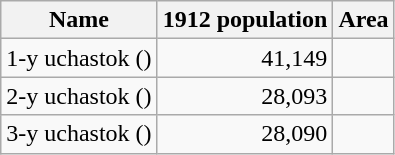<table class="wikitable sortable">
<tr>
<th>Name</th>
<th>1912 population</th>
<th>Area</th>
</tr>
<tr>
<td>1-y uchastok ()</td>
<td align="right">41,149</td>
<td></td>
</tr>
<tr>
<td>2-y uchastok ()</td>
<td align="right">28,093</td>
<td></td>
</tr>
<tr>
<td>3-y uchastok ()</td>
<td align="right">28,090</td>
<td></td>
</tr>
</table>
